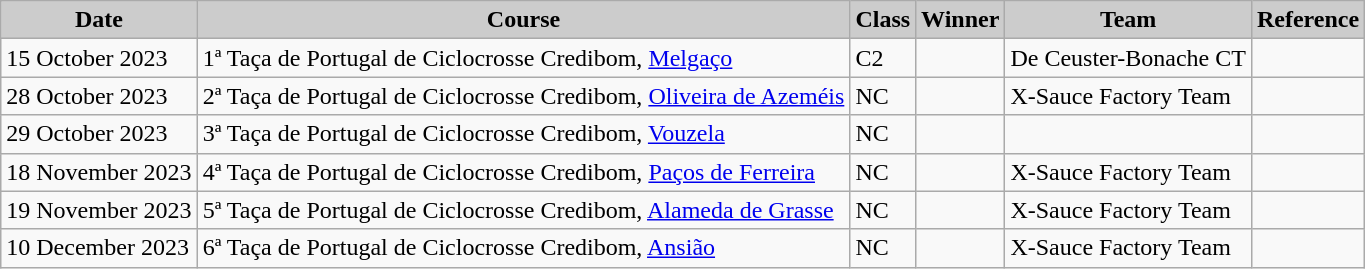<table class="wikitable sortable alternance ">
<tr>
<th scope="col" style="background-color:#CCCCCC;">Date</th>
<th scope="col" style="background-color:#CCCCCC;">Course</th>
<th scope="col" style="background-color:#CCCCCC;">Class</th>
<th scope="col" style="background-color:#CCCCCC;">Winner</th>
<th scope="col" style="background-color:#CCCCCC;">Team</th>
<th scope="col" style="background-color:#CCCCCC;">Reference</th>
</tr>
<tr>
<td>15 October 2023</td>
<td> 1ª Taça de Portugal de Ciclocrosse Credibom, <a href='#'>Melgaço</a></td>
<td>C2</td>
<td></td>
<td>De Ceuster-Bonache CT</td>
<td></td>
</tr>
<tr>
<td>28 October 2023</td>
<td> 2ª Taça de Portugal de Ciclocrosse Credibom, <a href='#'>Oliveira de Azeméis</a></td>
<td>NC</td>
<td></td>
<td>X-Sauce Factory Team</td>
<td></td>
</tr>
<tr>
<td>29 October 2023</td>
<td> 3ª Taça de Portugal de Ciclocrosse Credibom, <a href='#'>Vouzela</a></td>
<td>NC</td>
<td></td>
<td></td>
<td></td>
</tr>
<tr>
<td>18 November 2023</td>
<td> 4ª Taça de Portugal de Ciclocrosse Credibom, <a href='#'>Paços de Ferreira</a></td>
<td>NC</td>
<td></td>
<td>X-Sauce Factory Team</td>
<td></td>
</tr>
<tr>
<td>19 November 2023</td>
<td> 5ª Taça de Portugal de Ciclocrosse Credibom, <a href='#'>Alameda de Grasse</a></td>
<td>NC</td>
<td></td>
<td>X-Sauce Factory Team</td>
<td></td>
</tr>
<tr>
<td>10 December 2023</td>
<td> 6ª Taça de Portugal de Ciclocrosse Credibom, <a href='#'>Ansião</a></td>
<td>NC</td>
<td></td>
<td>X-Sauce Factory Team</td>
<td></td>
</tr>
</table>
